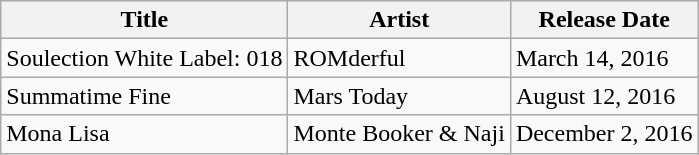<table class="wikitable">
<tr>
<th>Title</th>
<th>Artist</th>
<th>Release Date</th>
</tr>
<tr>
<td>Soulection White Label: 018</td>
<td>ROMderful</td>
<td>March 14, 2016</td>
</tr>
<tr>
<td>Summatime Fine</td>
<td>Mars Today</td>
<td>August 12, 2016</td>
</tr>
<tr>
<td>Mona Lisa</td>
<td>Monte Booker & Naji</td>
<td>December 2, 2016</td>
</tr>
</table>
